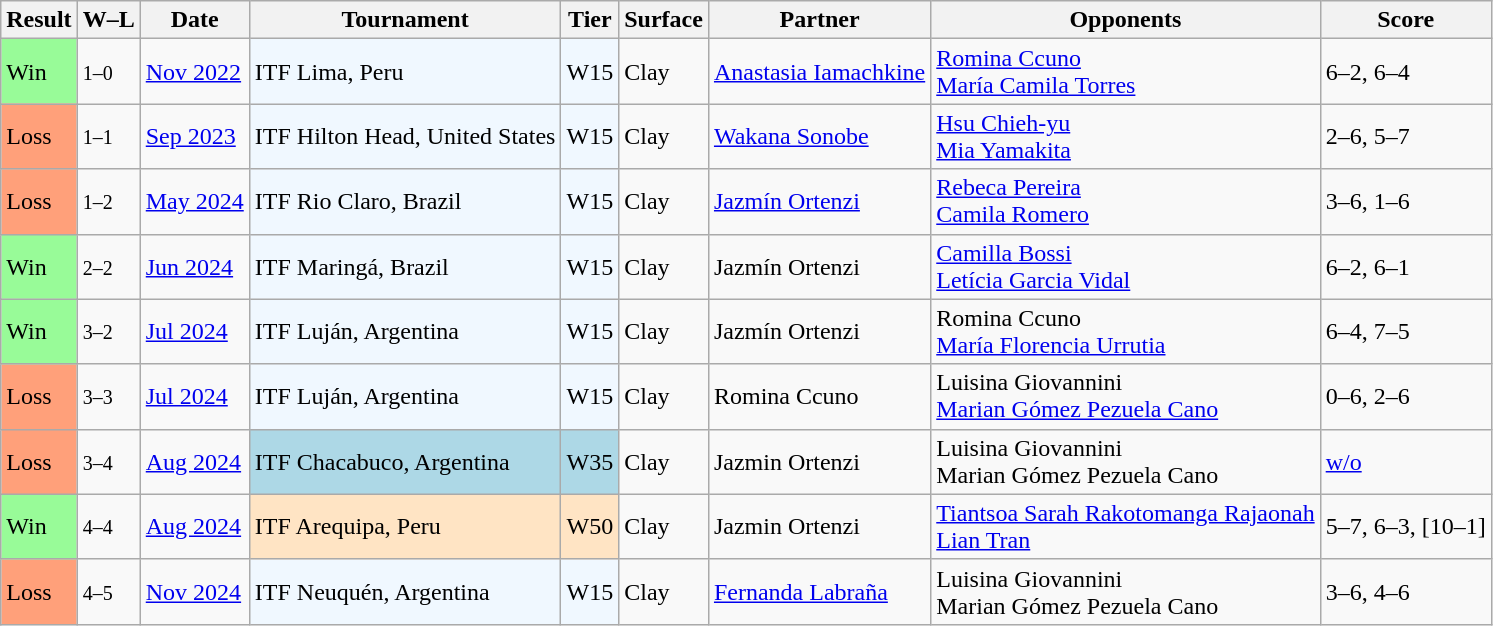<table class="sortable wikitable">
<tr>
<th>Result</th>
<th class="unsortable">W–L</th>
<th>Date</th>
<th>Tournament</th>
<th>Tier</th>
<th>Surface</th>
<th>Partner</th>
<th>Opponents</th>
<th class="unsortable">Score</th>
</tr>
<tr>
<td style="background:#98fb98;">Win</td>
<td><small>1–0</small></td>
<td><a href='#'>Nov 2022</a></td>
<td style="background:#f0f8ff;">ITF Lima, Peru</td>
<td style="background:#f0f8ff;">W15</td>
<td>Clay</td>
<td> <a href='#'>Anastasia Iamachkine</a></td>
<td> <a href='#'>Romina Ccuno</a> <br>  <a href='#'>María Camila Torres</a></td>
<td>6–2, 6–4</td>
</tr>
<tr>
<td style="background:#ffa07a;">Loss</td>
<td><small>1–1</small></td>
<td><a href='#'>Sep 2023</a></td>
<td style="background:#f0f8ff;">ITF Hilton Head, United States</td>
<td style="background:#f0f8ff;">W15</td>
<td>Clay</td>
<td> <a href='#'>Wakana Sonobe</a></td>
<td> <a href='#'>Hsu Chieh-yu</a> <br>  <a href='#'>Mia Yamakita</a></td>
<td>2–6, 5–7</td>
</tr>
<tr>
<td style="background:#ffa07a;">Loss</td>
<td><small>1–2</small></td>
<td><a href='#'>May 2024</a></td>
<td style="background:#f0f8ff;">ITF Rio Claro, Brazil</td>
<td style="background:#f0f8ff;">W15</td>
<td>Clay</td>
<td> <a href='#'>Jazmín Ortenzi</a></td>
<td> <a href='#'>Rebeca Pereira</a> <br>  <a href='#'>Camila Romero</a></td>
<td>3–6, 1–6</td>
</tr>
<tr>
<td style="background:#98fb98;">Win</td>
<td><small>2–2</small></td>
<td><a href='#'>Jun 2024</a></td>
<td style="background:#f0f8ff;">ITF Maringá, Brazil</td>
<td style="background:#f0f8ff;">W15</td>
<td>Clay</td>
<td> Jazmín Ortenzi</td>
<td> <a href='#'>Camilla Bossi</a> <br>  <a href='#'>Letícia Garcia Vidal</a></td>
<td>6–2, 6–1</td>
</tr>
<tr>
<td style="background:#98fb98;">Win</td>
<td><small>3–2</small></td>
<td><a href='#'>Jul 2024</a></td>
<td style="background:#f0f8ff;">ITF Luján, Argentina</td>
<td style="background:#f0f8ff;">W15</td>
<td>Clay</td>
<td> Jazmín Ortenzi</td>
<td> Romina Ccuno <br>  <a href='#'>María Florencia Urrutia</a></td>
<td>6–4, 7–5</td>
</tr>
<tr>
<td style="background:#ffa07a;">Loss</td>
<td><small>3–3</small></td>
<td><a href='#'>Jul 2024</a></td>
<td style="background:#f0f8ff;">ITF Luján, Argentina</td>
<td style="background:#f0f8ff;">W15</td>
<td>Clay</td>
<td> Romina Ccuno</td>
<td> Luisina Giovannini <br>  <a href='#'>Marian Gómez Pezuela Cano</a></td>
<td>0–6, 2–6</td>
</tr>
<tr>
<td style="background:#ffa07a;">Loss</td>
<td><small>3–4</small></td>
<td><a href='#'>Aug 2024</a></td>
<td style="background:lightblue;">ITF Chacabuco, Argentina</td>
<td style="background:lightblue;">W35</td>
<td>Clay</td>
<td> Jazmin Ortenzi</td>
<td> Luisina Giovannini <br>  Marian Gómez Pezuela Cano</td>
<td><a href='#'>w/o</a></td>
</tr>
<tr>
<td style="background:#98fb98;">Win</td>
<td><small>4–4</small></td>
<td><a href='#'>Aug 2024</a></td>
<td style="background:#ffe4c4;">ITF Arequipa, Peru</td>
<td style="background:#ffe4c4;">W50</td>
<td>Clay</td>
<td> Jazmin Ortenzi</td>
<td> <a href='#'>Tiantsoa Sarah Rakotomanga Rajaonah</a> <br>  <a href='#'>Lian Tran</a></td>
<td>5–7, 6–3, [10–1]</td>
</tr>
<tr>
<td style="background:#ffa07a;">Loss</td>
<td><small>4–5</small></td>
<td><a href='#'>Nov 2024</a></td>
<td style="background:#f0f8ff;">ITF Neuquén, Argentina</td>
<td style="background:#f0f8ff;">W15</td>
<td>Clay</td>
<td> <a href='#'>Fernanda Labraña</a></td>
<td> Luisina Giovannini <br>  Marian Gómez Pezuela Cano</td>
<td>3–6, 4–6</td>
</tr>
</table>
